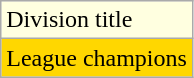<table class="wikitable" style="text-align:left">
<tr>
<td bgcolor=lightyellow>Division title</td>
</tr>
<tr>
<td bgcolor=gold>League champions</td>
</tr>
</table>
